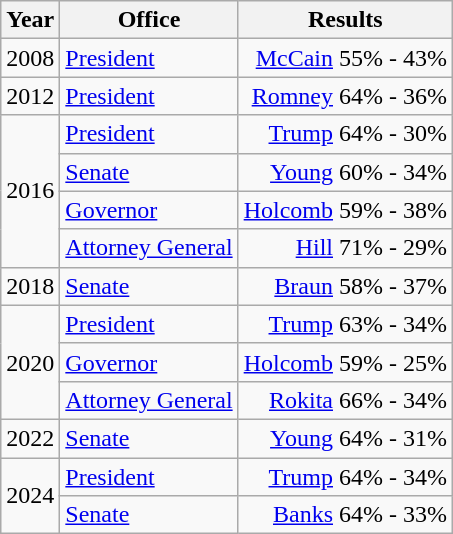<table class=wikitable>
<tr>
<th>Year</th>
<th>Office</th>
<th>Results</th>
</tr>
<tr>
<td>2008</td>
<td><a href='#'>President</a></td>
<td align="right" ><a href='#'>McCain</a> 55% - 43%</td>
</tr>
<tr>
<td>2012</td>
<td><a href='#'>President</a></td>
<td align="right" ><a href='#'>Romney</a> 64% - 36%</td>
</tr>
<tr>
<td rowspan=4>2016</td>
<td><a href='#'>President</a></td>
<td align="right" ><a href='#'>Trump</a> 64% - 30%</td>
</tr>
<tr>
<td><a href='#'>Senate</a></td>
<td align="right" ><a href='#'>Young</a> 60% - 34%</td>
</tr>
<tr>
<td><a href='#'>Governor</a></td>
<td align="right" ><a href='#'>Holcomb</a> 59% - 38%</td>
</tr>
<tr>
<td><a href='#'>Attorney General</a></td>
<td align="right" ><a href='#'>Hill</a> 71% - 29%</td>
</tr>
<tr>
<td>2018</td>
<td><a href='#'>Senate</a></td>
<td align="right" ><a href='#'>Braun</a> 58% - 37%</td>
</tr>
<tr>
<td rowspan=3>2020</td>
<td><a href='#'>President</a></td>
<td align="right" ><a href='#'>Trump</a> 63% - 34%</td>
</tr>
<tr>
<td><a href='#'>Governor</a></td>
<td align="right" ><a href='#'>Holcomb</a> 59% - 25%</td>
</tr>
<tr>
<td><a href='#'>Attorney General</a></td>
<td align="right" ><a href='#'>Rokita</a> 66% - 34%</td>
</tr>
<tr>
<td>2022</td>
<td><a href='#'>Senate</a></td>
<td align="right" ><a href='#'>Young</a> 64% - 31%</td>
</tr>
<tr>
<td rowspan=2>2024</td>
<td><a href='#'>President</a></td>
<td align="right" ><a href='#'>Trump</a> 64% - 34%</td>
</tr>
<tr>
<td><a href='#'>Senate</a></td>
<td align="right" ><a href='#'>Banks</a> 64% - 33%</td>
</tr>
</table>
